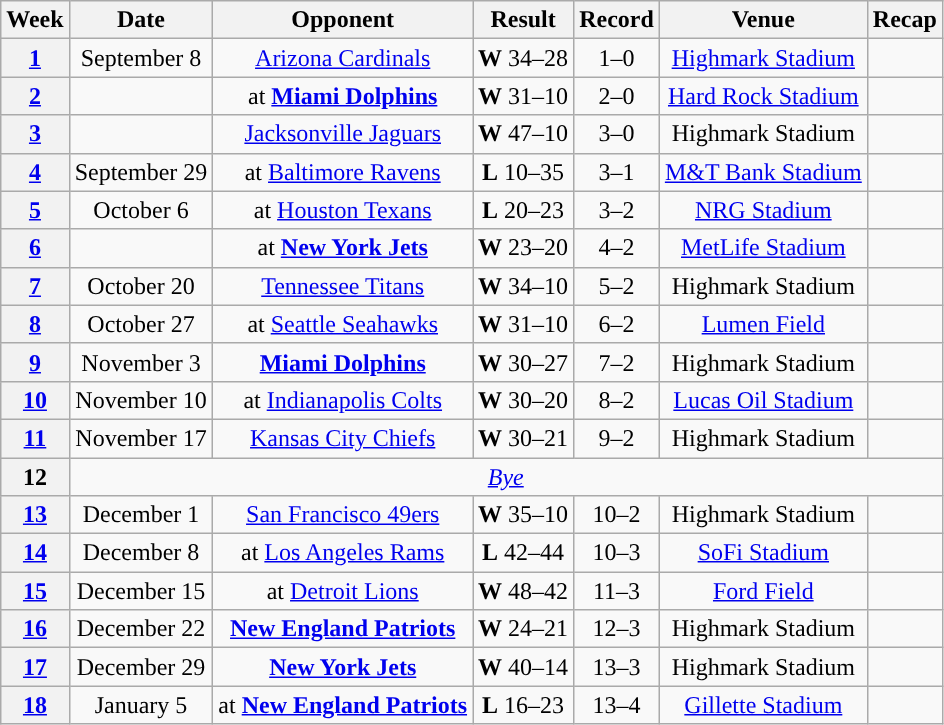<table class="wikitable" style="text-align:center">
<tr>
<th>Week</th>
<th>Date</th>
<th>Opponent</th>
<th>Result</th>
<th>Record</th>
<th>Venue</th>
<th>Recap</th>
</tr>
<tr>
<th><a href='#'>1</a></th>
<td>September 8</td>
<td><a href='#'>Arizona Cardinals</a></td>
<td><strong>W</strong> 34–28</td>
<td>1–0</td>
<td><a href='#'>Highmark Stadium</a></td>
<td></td>
</tr>
<tr>
<th><a href='#'>2</a></th>
<td></td>
<td>at <strong><a href='#'>Miami Dolphins</a></strong></td>
<td><strong>W</strong> 31–10</td>
<td>2–0</td>
<td><a href='#'>Hard Rock Stadium</a></td>
<td></td>
</tr>
<tr>
<th><a href='#'>3</a></th>
<td></td>
<td><a href='#'>Jacksonville Jaguars</a></td>
<td><strong>W</strong> 47–10</td>
<td>3–0</td>
<td>Highmark Stadium</td>
<td></td>
</tr>
<tr>
<th><a href='#'>4</a></th>
<td>September 29</td>
<td>at <a href='#'>Baltimore Ravens</a></td>
<td><strong>L</strong> 10–35</td>
<td>3–1</td>
<td><a href='#'>M&T Bank Stadium</a></td>
<td></td>
</tr>
<tr>
<th><a href='#'>5</a></th>
<td>October 6</td>
<td>at <a href='#'>Houston Texans</a></td>
<td><strong>L</strong> 20–23</td>
<td>3–2</td>
<td><a href='#'>NRG Stadium</a></td>
<td></td>
</tr>
<tr>
<th><a href='#'>6</a></th>
<td></td>
<td>at <strong><a href='#'>New York Jets</a></strong></td>
<td><strong>W</strong> 23–20</td>
<td>4–2</td>
<td><a href='#'>MetLife Stadium</a></td>
<td></td>
</tr>
<tr>
<th><a href='#'>7</a></th>
<td>October 20</td>
<td><a href='#'>Tennessee Titans</a></td>
<td><strong>W</strong> 34–10</td>
<td>5–2</td>
<td>Highmark Stadium</td>
<td></td>
</tr>
<tr>
<th><a href='#'>8</a></th>
<td>October 27</td>
<td>at <a href='#'>Seattle Seahawks</a></td>
<td><strong>W</strong> 31–10</td>
<td>6–2</td>
<td><a href='#'>Lumen Field</a></td>
<td></td>
</tr>
<tr>
<th><a href='#'>9</a></th>
<td>November 3</td>
<td><strong><a href='#'>Miami Dolphins</a></strong></td>
<td><strong>W</strong> 30–27</td>
<td>7–2</td>
<td>Highmark Stadium</td>
<td></td>
</tr>
<tr>
<th><a href='#'>10</a></th>
<td>November 10</td>
<td>at <a href='#'>Indianapolis Colts</a></td>
<td><strong>W</strong> 30–20</td>
<td>8–2</td>
<td><a href='#'>Lucas Oil Stadium</a></td>
<td></td>
</tr>
<tr>
<th><a href='#'>11</a></th>
<td>November 17</td>
<td><a href='#'>Kansas City Chiefs</a></td>
<td><strong>W</strong> 30–21</td>
<td>9–2</td>
<td>Highmark Stadium</td>
<td></td>
</tr>
<tr>
<th>12</th>
<td colspan="6"><em><a href='#'>Bye</a></em></td>
</tr>
<tr>
<th><a href='#'>13</a></th>
<td>December 1</td>
<td><a href='#'>San Francisco 49ers</a></td>
<td><strong>W</strong> 35–10</td>
<td>10–2</td>
<td>Highmark Stadium</td>
<td></td>
</tr>
<tr>
<th><a href='#'>14</a></th>
<td>December 8</td>
<td>at <a href='#'>Los Angeles Rams</a></td>
<td><strong>L</strong> 42–44</td>
<td>10–3</td>
<td><a href='#'>SoFi Stadium</a></td>
<td></td>
</tr>
<tr>
<th><a href='#'>15</a></th>
<td>December 15</td>
<td>at <a href='#'>Detroit Lions</a></td>
<td><strong>W</strong> 48–42</td>
<td>11–3</td>
<td><a href='#'>Ford Field</a></td>
<td></td>
</tr>
<tr>
<th><a href='#'>16</a></th>
<td>December 22</td>
<td><strong><a href='#'>New England Patriots</a></strong></td>
<td><strong>W</strong> 24–21</td>
<td>12–3</td>
<td>Highmark Stadium</td>
<td></td>
</tr>
<tr>
<th><a href='#'>17</a></th>
<td>December 29</td>
<td><strong><a href='#'>New York Jets</a></strong></td>
<td><strong>W</strong> 40–14</td>
<td>13–3</td>
<td>Highmark Stadium</td>
<td></td>
</tr>
<tr>
<th><a href='#'>18</a></th>
<td>January 5</td>
<td>at <strong><a href='#'>New England Patriots</a></strong></td>
<td><strong>L</strong> 16–23</td>
<td>13–4</td>
<td><a href='#'>Gillette Stadium</a></td>
<td></td>
</tr>
</table>
